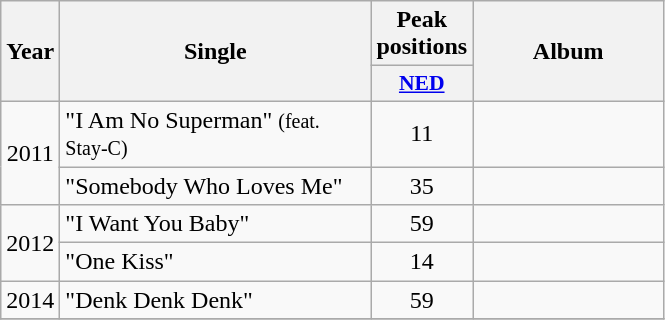<table class="wikitable">
<tr>
<th align="center" rowspan="2" width="10">Year</th>
<th align="center" rowspan="2" width="200">Single</th>
<th align="center" colspan="1" width="20">Peak positions</th>
<th align="center" rowspan="2" width="120">Album</th>
</tr>
<tr>
<th scope="col" style="width:3em;font-size:90%;"><a href='#'>NED</a><br></th>
</tr>
<tr>
<td style="text-align:center;" rowspan=2>2011</td>
<td>"I Am No Superman" <small>(feat. Stay-C)</small></td>
<td style="text-align:center;">11</td>
<td style="text-align:center;"></td>
</tr>
<tr>
<td>"Somebody Who Loves Me"</td>
<td style="text-align:center;">35</td>
<td style="text-align:center;"></td>
</tr>
<tr>
<td style="text-align:center;" rowspan=2>2012</td>
<td>"I Want You Baby"</td>
<td style="text-align:center;">59</td>
<td style="text-align:center;"></td>
</tr>
<tr>
<td>"One Kiss"</td>
<td style="text-align:center;">14</td>
<td style="text-align:center;"></td>
</tr>
<tr>
<td style="text-align:center;" rowspan=1>2014</td>
<td>"Denk Denk Denk"</td>
<td style="text-align:center;">59</td>
<td style="text-align:center;"></td>
</tr>
<tr>
</tr>
</table>
